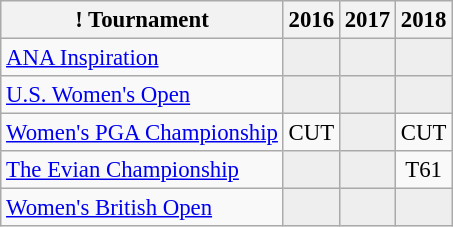<table class="wikitable" style="font-size:95%;text-align:center;">
<tr>
<th>! Tournament</th>
<th>2016</th>
<th>2017</th>
<th>2018</th>
</tr>
<tr>
<td align=left><a href='#'>ANA Inspiration</a></td>
<td style="background:#eeeeee;"></td>
<td style="background:#eeeeee;"></td>
<td style="background:#eeeeee;"></td>
</tr>
<tr>
<td align=left><a href='#'>U.S. Women's Open</a></td>
<td style="background:#eeeeee;"></td>
<td style="background:#eeeeee;"></td>
<td style="background:#eeeeee;"></td>
</tr>
<tr>
<td align=left><a href='#'>Women's PGA Championship</a></td>
<td>CUT</td>
<td style="background:#eeeeee;"></td>
<td>CUT</td>
</tr>
<tr>
<td align=left><a href='#'>The Evian Championship</a></td>
<td style="background:#eeeeee;"></td>
<td style="background:#eeeeee;"></td>
<td>T61</td>
</tr>
<tr>
<td align=left><a href='#'>Women's British Open</a></td>
<td style="background:#eeeeee;"></td>
<td style="background:#eeeeee;"></td>
<td style="background:#eeeeee;"></td>
</tr>
</table>
